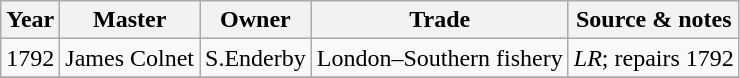<table class=" wikitable">
<tr>
<th>Year</th>
<th>Master</th>
<th>Owner</th>
<th>Trade</th>
<th>Source & notes</th>
</tr>
<tr>
<td>1792</td>
<td>James Colnet</td>
<td>S.Enderby</td>
<td>London–Southern fishery</td>
<td><em>LR</em>; repairs 1792</td>
</tr>
<tr>
</tr>
</table>
